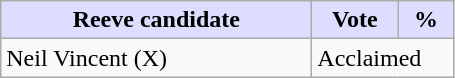<table class="wikitable">
<tr>
<th style="background:#ddf; width:200px;">Reeve candidate </th>
<th style="background:#ddf; width:50px;">Vote</th>
<th style="background:#ddf; width:30px;">%</th>
</tr>
<tr>
<td>Neil Vincent (X)</td>
<td colspan="2">Acclaimed</td>
</tr>
</table>
